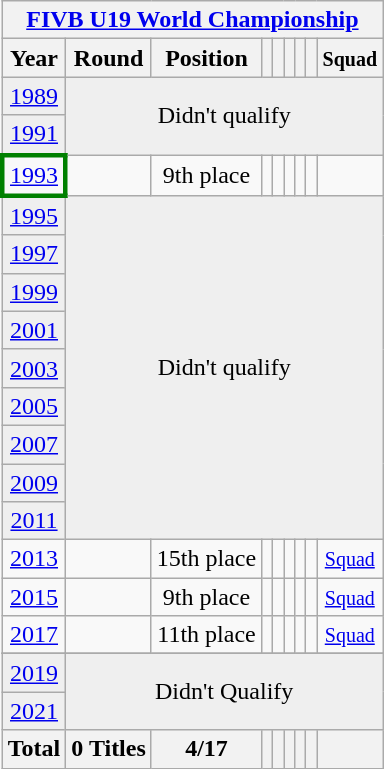<table class="wikitable" style="text-align: center;">
<tr>
<th colspan=9><a href='#'>FIVB U19 World Championship</a></th>
</tr>
<tr>
<th>Year</th>
<th>Round</th>
<th>Position</th>
<th></th>
<th></th>
<th></th>
<th></th>
<th></th>
<th><small>Squad</small></th>
</tr>
<tr bgcolor="efefef">
<td> <a href='#'>1989</a></td>
<td colspan=9 rowspan=2>Didn't qualify</td>
</tr>
<tr bgcolor="efefef">
<td> <a href='#'>1991</a></td>
</tr>
<tr>
<td style="border:3px solid green"> <a href='#'>1993</a></td>
<td></td>
<td>9th place</td>
<td></td>
<td></td>
<td></td>
<td></td>
<td></td>
<td></td>
</tr>
<tr bgcolor="efefef">
<td> <a href='#'>1995</a></td>
<td colspan=9 rowspan=9>Didn't qualify</td>
</tr>
<tr bgcolor="efefef">
<td> <a href='#'>1997</a></td>
</tr>
<tr bgcolor="efefef">
<td> <a href='#'>1999</a></td>
</tr>
<tr bgcolor="efefef">
<td> <a href='#'>2001</a></td>
</tr>
<tr bgcolor="efefef">
<td> <a href='#'>2003</a></td>
</tr>
<tr bgcolor="efefef">
<td> <a href='#'>2005</a></td>
</tr>
<tr bgcolor="efefef">
<td> <a href='#'>2007</a></td>
</tr>
<tr bgcolor="efefef">
<td> <a href='#'>2009</a></td>
</tr>
<tr bgcolor="efefef">
<td> <a href='#'>2011</a></td>
</tr>
<tr>
<td> <a href='#'>2013</a></td>
<td></td>
<td>15th place</td>
<td></td>
<td></td>
<td></td>
<td></td>
<td></td>
<td><small><a href='#'>Squad</a></small></td>
</tr>
<tr>
<td> <a href='#'>2015</a></td>
<td></td>
<td>9th place</td>
<td></td>
<td></td>
<td></td>
<td></td>
<td></td>
<td><small><a href='#'>Squad</a></small></td>
</tr>
<tr>
<td> <a href='#'>2017</a></td>
<td></td>
<td>11th place</td>
<td></td>
<td></td>
<td></td>
<td></td>
<td></td>
<td><small><a href='#'>Squad</a></small></td>
</tr>
<tr>
</tr>
<tr bgcolor="efefef">
<td> <a href='#'>2019</a></td>
<td colspan=9 rowspan="2">Didn't Qualify</td>
</tr>
<tr bgcolor="efefef">
<td> <a href='#'>2021</a></td>
</tr>
<tr>
<th>Total</th>
<th>0 Titles</th>
<th>4/17</th>
<th></th>
<th></th>
<th></th>
<th></th>
<th></th>
<th></th>
</tr>
</table>
